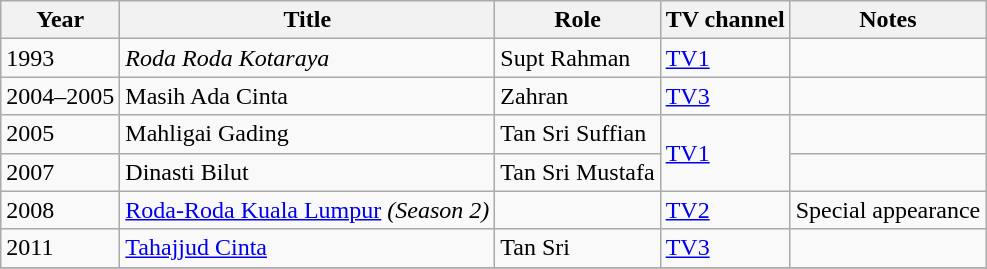<table class="wikitable">
<tr>
<th>Year</th>
<th>Title</th>
<th>Role</th>
<th>TV channel</th>
<th>Notes</th>
</tr>
<tr>
<td>1993</td>
<td><em>Roda Roda Kotaraya</td>
<td>Supt Rahman</td>
<td><a href='#'>TV1</a></td>
<td></td>
</tr>
<tr>
<td>2004–2005</td>
<td></em>Masih Ada Cinta<em></td>
<td>Zahran</td>
<td><a href='#'>TV3</a></td>
<td></td>
</tr>
<tr>
<td>2005</td>
<td></em>Mahligai Gading<em></td>
<td>Tan Sri Suffian</td>
<td rowspan="2"><a href='#'>TV1</a></td>
<td></td>
</tr>
<tr>
<td>2007</td>
<td></em>Dinasti Bilut<em></td>
<td>Tan Sri Mustafa</td>
<td></td>
</tr>
<tr>
<td>2008</td>
<td></em><a href='#'>Roda-Roda Kuala Lumpur</a><em> (Season 2)</td>
<td></td>
<td><a href='#'>TV2</a></td>
<td>Special appearance</td>
</tr>
<tr>
<td>2011</td>
<td></em><a href='#'>Tahajjud Cinta</a><em></td>
<td>Tan Sri</td>
<td><a href='#'>TV3</a></td>
<td></td>
</tr>
<tr>
</tr>
</table>
